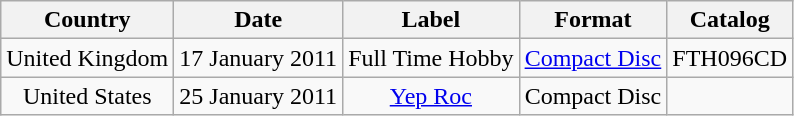<table class="wikitable" style="text-align: center">
<tr>
<th>Country</th>
<th>Date</th>
<th>Label</th>
<th>Format</th>
<th>Catalog</th>
</tr>
<tr>
<td>United Kingdom</td>
<td>17 January 2011</td>
<td>Full Time Hobby</td>
<td><a href='#'>Compact Disc</a></td>
<td>FTH096CD</td>
</tr>
<tr>
<td>United States</td>
<td>25 January 2011</td>
<td><a href='#'>Yep Roc</a></td>
<td>Compact Disc</td>
<td></td>
</tr>
</table>
